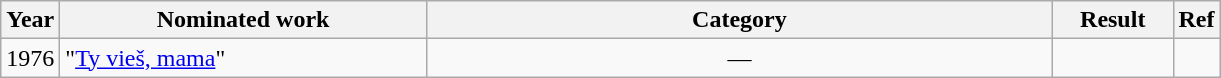<table class="wikitable">
<tr>
<th style="width:10px;">Year</th>
<th style="width:237px;">Nominated work</th>
<th style="width:410px;">Category</th>
<th style="width:73px;">Result</th>
<th>Ref</th>
</tr>
<tr>
<td>1976</td>
<td>"<a href='#'>Ty vieš, mama</a>"</td>
<td align=center>—</td>
<td></td>
<td align=center></td>
</tr>
</table>
